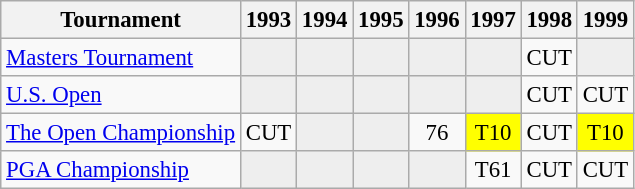<table class="wikitable" style="font-size:95%;text-align:center;">
<tr>
<th>Tournament</th>
<th>1993</th>
<th>1994</th>
<th>1995</th>
<th>1996</th>
<th>1997</th>
<th>1998</th>
<th>1999</th>
</tr>
<tr>
<td align=left><a href='#'>Masters Tournament</a></td>
<td style="background:#eeeeee;"></td>
<td style="background:#eeeeee;"></td>
<td style="background:#eeeeee;"></td>
<td style="background:#eeeeee;"></td>
<td style="background:#eeeeee;"></td>
<td>CUT</td>
<td style="background:#eeeeee;"></td>
</tr>
<tr>
<td align=left><a href='#'>U.S. Open</a></td>
<td style="background:#eeeeee;"></td>
<td style="background:#eeeeee;"></td>
<td style="background:#eeeeee;"></td>
<td style="background:#eeeeee;"></td>
<td style="background:#eeeeee;"></td>
<td>CUT</td>
<td>CUT</td>
</tr>
<tr>
<td align=left><a href='#'>The Open Championship</a></td>
<td>CUT</td>
<td style="background:#eeeeee;"></td>
<td style="background:#eeeeee;"></td>
<td>76</td>
<td style="background:yellow;">T10</td>
<td>CUT</td>
<td style="background:yellow;">T10</td>
</tr>
<tr>
<td align=left><a href='#'>PGA Championship</a></td>
<td style="background:#eeeeee;"></td>
<td style="background:#eeeeee;"></td>
<td style="background:#eeeeee;"></td>
<td style="background:#eeeeee;"></td>
<td>T61</td>
<td>CUT</td>
<td>CUT</td>
</tr>
</table>
